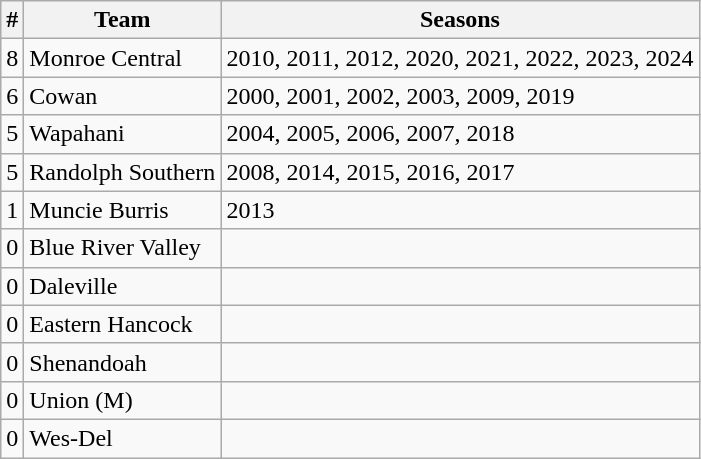<table class="wikitable" style=>
<tr>
<th>#</th>
<th>Team</th>
<th>Seasons</th>
</tr>
<tr>
<td>8</td>
<td>Monroe Central</td>
<td>2010, 2011, 2012, 2020, 2021, 2022, 2023, 2024</td>
</tr>
<tr>
<td>6</td>
<td>Cowan</td>
<td>2000, 2001, 2002, 2003, 2009, 2019</td>
</tr>
<tr>
<td>5</td>
<td>Wapahani</td>
<td>2004, 2005, 2006, 2007, 2018</td>
</tr>
<tr>
<td>5</td>
<td>Randolph Southern</td>
<td>2008, 2014, 2015, 2016, 2017</td>
</tr>
<tr>
<td>1</td>
<td>Muncie Burris</td>
<td>2013</td>
</tr>
<tr>
<td>0</td>
<td>Blue River Valley</td>
<td></td>
</tr>
<tr>
<td>0</td>
<td>Daleville</td>
<td></td>
</tr>
<tr>
<td>0</td>
<td>Eastern Hancock</td>
<td></td>
</tr>
<tr>
<td>0</td>
<td>Shenandoah</td>
<td></td>
</tr>
<tr>
<td>0</td>
<td>Union (M)</td>
<td></td>
</tr>
<tr>
<td>0</td>
<td>Wes-Del</td>
<td></td>
</tr>
</table>
